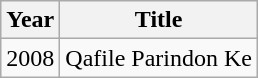<table class="wikitable sortable">
<tr>
<th>Year</th>
<th>Title</th>
</tr>
<tr>
<td>2008</td>
<td>Qafile Parindon Ke</td>
</tr>
</table>
